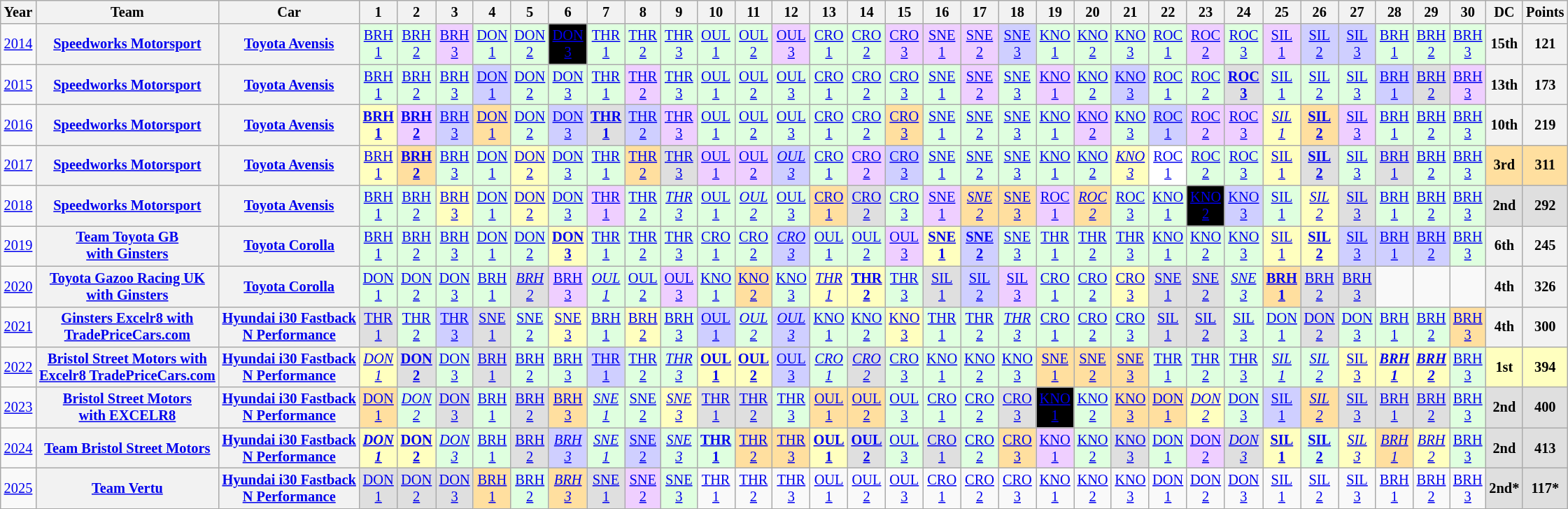<table class="wikitable" style="text-align:center; font-size:85%">
<tr>
<th>Year</th>
<th>Team</th>
<th>Car</th>
<th>1</th>
<th>2</th>
<th>3</th>
<th>4</th>
<th>5</th>
<th>6</th>
<th>7</th>
<th>8</th>
<th>9</th>
<th>10</th>
<th>11</th>
<th>12</th>
<th>13</th>
<th>14</th>
<th>15</th>
<th>16</th>
<th>17</th>
<th>18</th>
<th>19</th>
<th>20</th>
<th>21</th>
<th>22</th>
<th>23</th>
<th>24</th>
<th>25</th>
<th>26</th>
<th>27</th>
<th>28</th>
<th>29</th>
<th>30</th>
<th>DC</th>
<th>Points</th>
</tr>
<tr>
<td><a href='#'>2014</a></td>
<th nowrap><a href='#'>Speedworks Motorsport</a></th>
<th nowrap><a href='#'>Toyota Avensis</a></th>
<td style="background:#DFFFDF;"><a href='#'>BRH<br>1</a><br></td>
<td style="background:#DFFFDF;"><a href='#'>BRH<br>2</a><br></td>
<td style="background:#EFCFFF;"><a href='#'>BRH<br>3</a><br></td>
<td style="background:#DFFFDF;"><a href='#'>DON<br>1</a><br></td>
<td style="background:#DFFFDF;"><a href='#'>DON<br>2</a><br></td>
<td style="background:black; color:white"><a href='#'><span>DON<br>3</span></a><br></td>
<td style="background:#DFFFDF;"><a href='#'>THR<br>1</a><br></td>
<td style="background:#DFFFDF;"><a href='#'>THR<br>2</a><br></td>
<td style="background:#DFFFDF;"><a href='#'>THR<br>3</a><br></td>
<td style="background:#DFFFDF;"><a href='#'>OUL<br>1</a><br></td>
<td style="background:#DFFFDF;"><a href='#'>OUL<br>2</a><br></td>
<td style="background:#EFCFFF;"><a href='#'>OUL<br>3</a><br></td>
<td style="background:#DFFFDF;"><a href='#'>CRO<br>1</a><br></td>
<td style="background:#DFFFDF;"><a href='#'>CRO<br>2</a><br></td>
<td style="background:#EFCFFF;"><a href='#'>CRO<br>3</a><br></td>
<td style="background:#EFCFFF;"><a href='#'>SNE<br>1</a><br></td>
<td style="background:#EFCFFF;"><a href='#'>SNE<br>2</a><br></td>
<td style="background:#CFCFFF;"><a href='#'>SNE<br>3</a><br></td>
<td style="background:#DFFFDF;"><a href='#'>KNO<br>1</a><br></td>
<td style="background:#DFFFDF;"><a href='#'>KNO<br>2</a><br></td>
<td style="background:#DFFFDF;"><a href='#'>KNO<br>3</a><br></td>
<td style="background:#DFFFDF;"><a href='#'>ROC<br>1</a><br></td>
<td style="background:#EFCFFF;"><a href='#'>ROC<br>2</a><br></td>
<td style="background:#DFFFDF;"><a href='#'>ROC<br>3</a><br></td>
<td style="background:#EFCFFF;"><a href='#'>SIL<br>1</a><br></td>
<td style="background:#CFCFFF;"><a href='#'>SIL<br>2</a><br></td>
<td style="background:#CFCFFF;"><a href='#'>SIL<br>3</a><br></td>
<td style="background:#DFFFDF;"><a href='#'>BRH<br>1</a><br></td>
<td style="background:#DFFFDF;"><a href='#'>BRH<br>2</a><br></td>
<td style="background:#DFFFDF;"><a href='#'>BRH<br>3</a><br></td>
<th>15th</th>
<th>121</th>
</tr>
<tr>
<td><a href='#'>2015</a></td>
<th nowrap><a href='#'>Speedworks Motorsport</a></th>
<th nowrap><a href='#'>Toyota Avensis</a></th>
<td style="background:#DFFFDF;"><a href='#'>BRH<br>1</a><br></td>
<td style="background:#DFFFDF;"><a href='#'>BRH<br>2</a><br></td>
<td style="background:#DFFFDF;"><a href='#'>BRH<br>3</a><br></td>
<td style="background:#CFCFFF;"><a href='#'>DON<br>1</a><br></td>
<td style="background:#DFFFDF;"><a href='#'>DON<br>2</a><br></td>
<td style="background:#DFFFDF;"><a href='#'>DON<br>3</a><br></td>
<td style="background:#DFFFDF;"><a href='#'>THR<br>1</a><br></td>
<td style="background:#EFCFFF;"><a href='#'>THR<br>2</a><br></td>
<td style="background:#DFFFDF;"><a href='#'>THR<br>3</a><br></td>
<td style="background:#DFFFDF;"><a href='#'>OUL<br>1</a><br></td>
<td style="background:#DFFFDF;"><a href='#'>OUL<br>2</a><br></td>
<td style="background:#DFFFDF;"><a href='#'>OUL<br>3</a><br></td>
<td style="background:#DFFFDF;"><a href='#'>CRO<br>1</a><br></td>
<td style="background:#DFFFDF;"><a href='#'>CRO<br>2</a><br></td>
<td style="background:#DFFFDF;"><a href='#'>CRO<br>3</a><br></td>
<td style="background:#DFFFDF;"><a href='#'>SNE<br>1</a><br></td>
<td style="background:#EFCFFF;"><a href='#'>SNE<br>2</a><br></td>
<td style="background:#DFFFDF;"><a href='#'>SNE<br>3</a><br></td>
<td style="background:#EFCFFF;"><a href='#'>KNO<br>1</a><br></td>
<td style="background:#DFFFDF;"><a href='#'>KNO<br>2</a><br></td>
<td style="background:#CFCFFF;"><a href='#'>KNO<br>3</a><br></td>
<td style="background:#DFFFDF;"><a href='#'>ROC<br>1</a><br></td>
<td style="background:#DFFFDF;"><a href='#'>ROC<br>2</a><br></td>
<td style="background:#DFDFDF;"><strong><a href='#'>ROC<br>3</a></strong><br></td>
<td style="background:#DFFFDF;"><a href='#'>SIL<br>1</a><br></td>
<td style="background:#DFFFDF;"><a href='#'>SIL<br>2</a><br></td>
<td style="background:#DFFFDF;"><a href='#'>SIL<br>3</a><br></td>
<td style="background:#CFCFFF;"><a href='#'>BRH<br>1</a><br></td>
<td style="background:#DFDFDF;"><a href='#'>BRH<br>2</a><br></td>
<td style="background:#EFCFFF;"><a href='#'>BRH<br>3</a><br></td>
<th>13th</th>
<th>173</th>
</tr>
<tr>
<td><a href='#'>2016</a></td>
<th nowrap><a href='#'>Speedworks Motorsport</a></th>
<th nowrap><a href='#'>Toyota Avensis</a></th>
<td style="background:#FFFFBF;"><strong><a href='#'>BRH<br>1</a></strong><br></td>
<td style="background:#EFCFFF;"><strong><a href='#'>BRH<br>2</a></strong><br></td>
<td style="background:#CFCFFF;"><a href='#'>BRH<br>3</a><br></td>
<td style="background:#FFDF9F;"><a href='#'>DON<br>1</a><br></td>
<td style="background:#DFFFDF;"><a href='#'>DON<br>2</a><br></td>
<td style="background:#CFCFFF;"><a href='#'>DON<br>3</a><br></td>
<td style="background:#DFDFDF;"><strong><a href='#'>THR<br>1</a></strong><br></td>
<td style="background:#CFCFFF;"><a href='#'>THR<br>2</a><br></td>
<td style="background:#EFCFFF;"><a href='#'>THR<br>3</a><br></td>
<td style="background:#DFFFDF;"><a href='#'>OUL<br>1</a><br></td>
<td style="background:#DFFFDF;"><a href='#'>OUL<br>2</a><br></td>
<td style="background:#DFFFDF;"><a href='#'>OUL<br>3</a><br></td>
<td style="background:#DFFFDF;"><a href='#'>CRO<br>1</a><br></td>
<td style="background:#DFFFDF;"><a href='#'>CRO<br>2</a><br></td>
<td style="background:#FFDF9F;"><a href='#'>CRO<br>3</a><br></td>
<td style="background:#DFFFDF;"><a href='#'>SNE<br>1</a><br></td>
<td style="background:#DFFFDF;"><a href='#'>SNE<br>2</a><br></td>
<td style="background:#DFFFDF;"><a href='#'>SNE<br>3</a><br></td>
<td style="background:#DFFFDF;"><a href='#'>KNO<br>1</a><br></td>
<td style="background:#EFCFFF;"><a href='#'>KNO<br>2</a><br></td>
<td style="background:#DFFFDF;"><a href='#'>KNO<br>3</a><br></td>
<td style="background:#CFCFFF;"><a href='#'>ROC<br>1</a><br></td>
<td style="background:#EFCFFF;"><a href='#'>ROC<br>2</a><br></td>
<td style="background:#EFCFFF;"><a href='#'>ROC<br>3</a><br></td>
<td style="background:#FFFFBF;"><em><a href='#'>SIL<br>1</a></em><br></td>
<td style="background:#FFDF9F;"><strong><a href='#'>SIL<br>2</a></strong><br></td>
<td style="background:#EFCFFF;"><a href='#'>SIL<br>3</a><br></td>
<td style="background:#DFFFDF;"><a href='#'>BRH<br>1</a><br></td>
<td style="background:#DFFFDF;"><a href='#'>BRH<br>2</a><br></td>
<td style="background:#DFFFDF;"><a href='#'>BRH<br>3</a><br></td>
<th>10th</th>
<th>219</th>
</tr>
<tr>
<td><a href='#'>2017</a></td>
<th nowrap><a href='#'>Speedworks Motorsport</a></th>
<th nowrap><a href='#'>Toyota Avensis</a></th>
<td style="background:#FFFFBF;"><a href='#'>BRH<br>1</a><br></td>
<td style="background:#FFDF9F;"><strong><a href='#'>BRH<br>2</a></strong><br></td>
<td style="background:#DFFFDF;"><a href='#'>BRH<br>3</a><br></td>
<td style="background:#DFFFDF;"><a href='#'>DON<br>1</a><br></td>
<td style="background:#FFFFBF;"><a href='#'>DON<br>2</a><br></td>
<td style="background:#DFFFDF;"><a href='#'>DON<br>3</a><br></td>
<td style="background:#DFFFDF;"><a href='#'>THR<br>1</a><br></td>
<td style="background:#FFDF9F;"><a href='#'>THR<br>2</a><br></td>
<td style="background:#DFDFDF;"><a href='#'>THR<br>3</a><br></td>
<td style="background:#EFCFFF;"><a href='#'>OUL<br>1</a><br></td>
<td style="background:#EFCFFF;"><a href='#'>OUL<br>2</a><br></td>
<td style="background:#CFCFFF;"><em><a href='#'>OUL<br>3</a></em><br></td>
<td style="background:#DFFFDF;"><a href='#'>CRO<br>1</a><br></td>
<td style="background:#EFCFFF;"><a href='#'>CRO<br>2</a><br></td>
<td style="background:#CFCFFF;"><a href='#'>CRO<br>3</a><br></td>
<td style="background:#DFFFDF;"><a href='#'>SNE<br>1</a><br></td>
<td style="background:#DFFFDF;"><a href='#'>SNE<br>2</a><br></td>
<td style="background:#DFFFDF;"><a href='#'>SNE<br>3</a><br></td>
<td style="background:#DFFFDF;"><a href='#'>KNO<br>1</a><br></td>
<td style="background:#DFFFDF;"><a href='#'>KNO<br>2</a><br></td>
<td style="background:#FFFFBF;"><em><a href='#'>KNO<br>3</a></em><br></td>
<td style="background:#FFFFFF;"><a href='#'>ROC<br>1</a><br></td>
<td style="background:#DFFFDF;"><a href='#'>ROC<br>2</a><br></td>
<td style="background:#DFFFDF;"><a href='#'>ROC<br>3</a><br></td>
<td style="background:#FFFFBF;"><a href='#'>SIL<br>1</a><br></td>
<td style="background:#DFDFDF;"><strong><a href='#'>SIL<br>2</a></strong><br></td>
<td style="background:#DFFFDF;"><a href='#'>SIL<br>3</a><br></td>
<td style="background:#DFDFDF;"><a href='#'>BRH<br>1</a><br></td>
<td style="background:#DFFFDF;"><a href='#'>BRH<br>2</a><br></td>
<td style="background:#DFFFDF;"><a href='#'>BRH<br>3</a><br></td>
<th style="background:#FFDF9F;">3rd</th>
<th style="background:#FFDF9F;">311</th>
</tr>
<tr>
<td><a href='#'>2018</a></td>
<th nowrap><a href='#'>Speedworks Motorsport</a></th>
<th nowrap><a href='#'>Toyota Avensis</a></th>
<td style="background:#DFFFDF;"><a href='#'>BRH<br>1</a><br></td>
<td style="background:#DFFFDF;"><a href='#'>BRH<br>2</a><br></td>
<td style="background:#FFFFBF;"><a href='#'>BRH<br>3</a><br></td>
<td style="background:#DFFFDF;"><a href='#'>DON<br>1</a><br></td>
<td style="background:#FFFFBF;"><a href='#'>DON<br>2</a><br></td>
<td style="background:#DFFFDF;"><a href='#'>DON<br>3</a><br></td>
<td style="background:#EFCFFF;"><a href='#'>THR<br>1</a><br></td>
<td style="background:#DFFFDF;"><a href='#'>THR<br>2</a><br></td>
<td style="background:#DFFFDF;"><em><a href='#'>THR<br>3</a></em><br></td>
<td style="background:#DFFFDF;"><a href='#'>OUL<br>1</a><br></td>
<td style="background:#DFFFDF;"><em><a href='#'>OUL<br>2</a></em><br></td>
<td style="background:#DFFFDF;"><a href='#'>OUL<br>3</a><br></td>
<td style="background:#FFDF9F;"><a href='#'>CRO<br>1</a><br></td>
<td style="background:#DFDFDF;"><a href='#'>CRO<br>2</a><br></td>
<td style="background:#DFFFDF;"><a href='#'>CRO<br>3</a><br></td>
<td style="background:#EFCFFF;"><a href='#'>SNE<br>1</a><br></td>
<td style="background:#FFDF9F;"><em><a href='#'>SNE<br>2</a></em><br></td>
<td style="background:#FFDF9F;"><a href='#'>SNE<br>3</a><br></td>
<td style="background:#EFCFFF;"><a href='#'>ROC<br>1</a><br></td>
<td style="background:#FFDF9F;"><em><a href='#'>ROC<br>2</a></em><br></td>
<td style="background:#DFFFDF;"><a href='#'>ROC<br>3</a><br></td>
<td style="background:#DFFFDF;"><a href='#'>KNO<br>1</a><br></td>
<td style="background:black; color:white"><a href='#'><span>KNO<br>2</span></a><br></td>
<td style="background:#CFCFFF;"><a href='#'>KNO<br>3</a><br></td>
<td style="background:#DFFFDF;"><a href='#'>SIL<br>1</a><br></td>
<td style="background:#FFFFBF;"><em><a href='#'>SIL<br>2</a></em><br></td>
<td style="background:#DFDFDF;"><a href='#'>SIL<br>3</a><br></td>
<td style="background:#DFFFDF;"><a href='#'>BRH<br>1</a><br></td>
<td style="background:#DFFFDF;"><a href='#'>BRH<br>2</a><br></td>
<td style="background:#DFFFDF;"><a href='#'>BRH<br>3</a><br></td>
<th style="background:#DFDFDF;">2nd</th>
<th style="background:#DFDFDF;">292</th>
</tr>
<tr>
<td><a href='#'>2019</a></td>
<th nowrap><a href='#'>Team Toyota GB<br>with Ginsters</a></th>
<th nowrap><a href='#'>Toyota Corolla</a></th>
<td style="background:#DFFFDF;"><a href='#'>BRH<br>1</a><br></td>
<td style="background:#DFFFDF;"><a href='#'>BRH<br>2</a><br></td>
<td style="background:#DFFFDF;"><a href='#'>BRH<br>3</a><br></td>
<td style="background:#DFFFDF;"><a href='#'>DON<br>1</a><br></td>
<td style="background:#DFFFDF;"><a href='#'>DON<br>2</a><br></td>
<td style="background:#FFFFBF;"><strong><a href='#'>DON<br>3</a></strong><br></td>
<td style="background:#DFFFDF;"><a href='#'>THR<br>1</a><br></td>
<td style="background:#DFFFDF;"><a href='#'>THR<br>2</a><br></td>
<td style="background:#DFFFDF;"><a href='#'>THR<br>3</a><br></td>
<td style="background:#DFFFDF;"><a href='#'>CRO<br>1</a><br></td>
<td style="background:#DFFFDF;"><a href='#'>CRO<br>2</a><br></td>
<td style="background:#CFCFFF;"><em><a href='#'>CRO<br>3</a></em><br></td>
<td style="background:#DFFFDF;"><a href='#'>OUL<br>1</a><br></td>
<td style="background:#DFFFDF;"><a href='#'>OUL<br>2</a><br></td>
<td style="background:#EFCFFF;"><a href='#'>OUL<br>3</a><br></td>
<td style="background:#FFFFBF;"><strong><a href='#'>SNE<br>1</a></strong><br></td>
<td style="background:#CFCFFF;"><strong><a href='#'>SNE<br>2</a></strong><br></td>
<td style="background:#DFFFDF;"><a href='#'>SNE<br>3</a><br></td>
<td style="background:#DFFFDF;"><a href='#'>THR<br>1</a><br></td>
<td style="background:#DFFFDF;"><a href='#'>THR<br>2</a><br></td>
<td style="background:#DFFFDF;"><a href='#'>THR<br>3</a><br></td>
<td style="background:#DFFFDF;"><a href='#'>KNO<br>1</a><br></td>
<td style="background:#DFFFDF;"><a href='#'>KNO<br>2</a><br></td>
<td style="background:#DFFFDF;"><a href='#'>KNO<br>3</a><br></td>
<td style="background:#FFFFBF;"><a href='#'>SIL<br>1</a><br></td>
<td style="background:#FFFFBF;"><strong><a href='#'>SIL<br>2</a></strong><br></td>
<td style="background:#CFCFFF;"><a href='#'>SIL<br>3</a><br></td>
<td style="background:#CFCFFF;"><a href='#'>BRH<br>1</a><br></td>
<td style="background:#CFCFFF;"><a href='#'>BRH<br>2</a><br></td>
<td style="background:#DFFFDF;"><a href='#'>BRH<br>3</a><br></td>
<th>6th</th>
<th>245</th>
</tr>
<tr>
<td><a href='#'>2020</a></td>
<th nowrap><a href='#'>Toyota Gazoo Racing UK<br>with Ginsters</a></th>
<th nowrap><a href='#'>Toyota Corolla</a></th>
<td style="background:#DFFFDF;"><a href='#'>DON<br>1</a><br></td>
<td style="background:#DFFFDF;"><a href='#'>DON<br>2</a><br></td>
<td style="background:#DFFFDF;"><a href='#'>DON<br>3</a><br></td>
<td style="background:#DFFFDF;"><a href='#'>BRH<br>1</a><br></td>
<td style="background:#DFDFDF;"><em><a href='#'>BRH<br>2</a></em><br></td>
<td style="background:#EFCFFF;"><a href='#'>BRH<br>3</a><br></td>
<td style="background:#DFFFDF;"><em><a href='#'>OUL<br>1</a></em><br></td>
<td style="background:#DFFFDF;"><a href='#'>OUL<br>2</a><br></td>
<td style="background:#EFCFFF;"><a href='#'>OUL<br>3</a><br></td>
<td style="background:#DFFFDF;"><a href='#'>KNO<br>1</a><br></td>
<td style="background:#FFDF9F;"><a href='#'>KNO<br>2</a><br></td>
<td style="background:#DFFFDF;"><a href='#'>KNO<br>3</a><br></td>
<td style="background:#FFFFBF;"><em><a href='#'>THR<br>1</a></em><br></td>
<td style="background:#FFFFBF;"><strong><a href='#'>THR<br>2</a></strong><br></td>
<td style="background:#DFFFDF;"><a href='#'>THR<br>3</a><br></td>
<td style="background:#DFDFDF;"><a href='#'>SIL<br>1</a><br></td>
<td style="background:#CFCFFF;"><a href='#'>SIL<br>2</a><br></td>
<td style="background:#EFCFFF;"><a href='#'>SIL<br>3</a><br></td>
<td style="background:#DFFFDF;"><a href='#'>CRO<br>1</a><br></td>
<td style="background:#DFFFDF;"><a href='#'>CRO<br>2</a><br></td>
<td style="background:#FFFFBF;"><a href='#'>CRO<br>3</a><br></td>
<td style="background:#DFDFDF;"><a href='#'>SNE<br>1</a><br></td>
<td style="background:#DFDFDF;"><a href='#'>SNE<br>2</a><br></td>
<td style="background:#DFFFDF;"><em><a href='#'>SNE<br>3</a></em><br></td>
<td style="background:#FFDF9F;"><strong><a href='#'>BRH<br>1</a></strong><br></td>
<td style="background:#DFDFDF;"><a href='#'>BRH<br>2</a><br></td>
<td style="background:#DFDFDF;"><a href='#'>BRH<br>3</a><br></td>
<td></td>
<td></td>
<td></td>
<th>4th</th>
<th>326</th>
</tr>
<tr>
<td><a href='#'>2021</a></td>
<th nowrap><a href='#'>Ginsters Excelr8 with<br>TradePriceCars.com</a></th>
<th nowrap><a href='#'>Hyundai i30 Fastback<br>N Performance</a></th>
<td style="background:#DFDFDF;"><a href='#'>THR<br>1</a><br></td>
<td style="background:#DFFFDF;"><a href='#'>THR<br>2</a><br></td>
<td style="background:#CFCFFF;"><a href='#'>THR<br>3</a><br></td>
<td style="background:#DFDFDF;"><a href='#'>SNE<br>1</a><br></td>
<td style="background:#DFFFDF;"><a href='#'>SNE<br>2</a><br></td>
<td style="background:#FFFFBF;"><a href='#'>SNE<br>3</a><br></td>
<td style="background:#DFFFDF;"><a href='#'>BRH<br>1</a><br></td>
<td style="background:#FFFFBF;"><a href='#'>BRH<br>2</a><br></td>
<td style="background:#DFFFDF;"><a href='#'>BRH<br>3</a><br></td>
<td style="background:#CFCFFF;"><a href='#'>OUL<br>1</a><br></td>
<td style="background:#DFFFDF;"><em><a href='#'>OUL<br>2</a></em><br></td>
<td style="background:#CFCFFF;"><em><a href='#'>OUL<br>3</a></em><br></td>
<td style="background:#DFFFDF;"><a href='#'>KNO<br>1</a><br></td>
<td style="background:#DFFFDF;"><a href='#'>KNO<br>2</a><br></td>
<td style="background:#FFFFBF;"><a href='#'>KNO<br>3</a><br></td>
<td style="background:#DFFFDF;"><a href='#'>THR<br>1</a><br></td>
<td style="background:#DFFFDF;"><a href='#'>THR<br>2</a><br></td>
<td style="background:#DFFFDF;"><em><a href='#'>THR<br>3</a></em><br></td>
<td style="background:#DFFFDF;"><a href='#'>CRO<br>1</a><br></td>
<td style="background:#DFFFDF;"><a href='#'>CRO<br>2</a><br></td>
<td style="background:#DFFFDF;"><a href='#'>CRO<br>3</a><br></td>
<td style="background:#DFDFDF;"><a href='#'>SIL<br>1</a><br></td>
<td style="background:#DFDFDF;"><a href='#'>SIL<br>2</a><br></td>
<td style="background:#DFFFDF;"><a href='#'>SIL<br>3</a><br></td>
<td style="background:#DFFFDF;"><a href='#'>DON<br>1</a><br></td>
<td style="background:#DFDFDF;"><a href='#'>DON<br>2</a><br></td>
<td style="background:#DFFFDF;"><a href='#'>DON<br>3</a><br></td>
<td style="background:#DFFFDF;"><a href='#'>BRH<br>1</a><br></td>
<td style="background:#DFFFDF;"><a href='#'>BRH<br>2</a><br></td>
<td style="background:#FFDF9F;"><a href='#'>BRH<br>3</a><br></td>
<th>4th</th>
<th>300</th>
</tr>
<tr>
<td><a href='#'>2022</a></td>
<th nowrap><a href='#'>Bristol Street Motors with<br>Excelr8 TradePriceCars.com</a></th>
<th nowrap><a href='#'>Hyundai i30 Fastback<br>N Performance</a></th>
<td style="background:#FFFFBF;"><em><a href='#'>DON<br>1</a></em><br></td>
<td style="background:#DFDFDF;"><strong><a href='#'>DON<br>2</a></strong><br></td>
<td style="background:#DFFFDF;"><a href='#'>DON<br>3</a><br></td>
<td style="background:#DFDFDF;"><a href='#'>BRH<br>1</a><br></td>
<td style="background:#DFFFDF;"><a href='#'>BRH<br>2</a><br></td>
<td style="background:#DFFFDF;"><a href='#'>BRH<br>3</a><br></td>
<td style="background:#CFCFFF;"><a href='#'>THR<br>1</a><br></td>
<td style="background:#DFFFDF;"><a href='#'>THR<br>2</a><br></td>
<td style="background:#DFFFDF;"><em><a href='#'>THR<br>3</a></em><br></td>
<td style="background:#FFFFBF;"><strong><a href='#'>OUL<br>1</a></strong><br></td>
<td style="background:#FFFFBF;"><strong><a href='#'>OUL<br>2</a></strong><br></td>
<td style="background:#CFCFFF;"><a href='#'>OUL<br>3</a><br></td>
<td style="background:#DFFFDF;"><em><a href='#'>CRO<br>1</a></em><br></td>
<td style="background:#DFDFDF;"><em><a href='#'>CRO<br>2</a></em><br></td>
<td style="background:#DFFFDF;"><a href='#'>CRO<br>3</a><br></td>
<td style="background:#DFFFDF;"><a href='#'>KNO<br>1</a><br></td>
<td style="background:#DFFFDF;"><a href='#'>KNO<br>2</a><br></td>
<td style="background:#DFFFDF;"><a href='#'>KNO<br>3</a><br></td>
<td style="background:#FFDF9F;"><a href='#'>SNE<br>1</a><br></td>
<td style="background:#FFDF9F;"><a href='#'>SNE<br>2</a><br></td>
<td style="background:#FFDF9F;"><a href='#'>SNE<br>3</a><br></td>
<td style="background:#DFFFDF;"><a href='#'>THR<br>1</a><br></td>
<td style="background:#DFFFDF;"><a href='#'>THR<br>2</a><br></td>
<td style="background:#DFFFDF;"><a href='#'>THR<br>3</a><br></td>
<td style="background:#DFFFDF;"><em><a href='#'>SIL<br>1</a></em><br></td>
<td style="background:#DFFFDF;"><em><a href='#'>SIL<br>2</a></em><br></td>
<td style="background:#FFFFBF;"><a href='#'>SIL<br>3</a><br></td>
<td style="background:#FFFFBF;"><strong><em><a href='#'>BRH<br>1</a></em></strong><br></td>
<td style="background:#FFFFBF;"><strong><em><a href='#'>BRH<br>2</a></em></strong><br></td>
<td style="background:#DFFFDF;"><a href='#'>BRH<br>3</a><br></td>
<th style="background:#FFFFBF;">1st</th>
<th style="background:#FFFFBF;">394</th>
</tr>
<tr>
<td><a href='#'>2023</a></td>
<th nowrap><a href='#'>Bristol Street Motors<br>with EXCELR8</a></th>
<th nowrap><a href='#'>Hyundai i30 Fastback<br>N Performance</a></th>
<td style="background:#FFDF9F;"><a href='#'>DON<br>1</a><br></td>
<td style="background:#DFFFDF;"><em><a href='#'>DON<br>2</a></em><br></td>
<td style="background:#DFDFDF;"><a href='#'>DON<br>3</a><br></td>
<td style="background:#DFFFDF;"><a href='#'>BRH<br>1</a><br></td>
<td style="background:#DFDFDF;"><a href='#'>BRH<br>2</a><br></td>
<td style="background:#FFDF9F;"><a href='#'>BRH<br>3</a><br></td>
<td style="background:#DFFFDF;"><em><a href='#'>SNE<br>1</a></em><br></td>
<td style="background:#DFFFDF;"><a href='#'>SNE<br>2</a><br></td>
<td style="background:#FFFFBF;"><em><a href='#'>SNE<br>3</a></em><br></td>
<td style="background:#DFDFDF;"><a href='#'>THR<br>1</a><br></td>
<td style="background:#DFDFDF;"><a href='#'>THR<br>2</a><br></td>
<td style="background:#DFFFDF;"><a href='#'>THR<br>3</a><br></td>
<td style="background:#FFDF9F;"><a href='#'>OUL<br>1</a><br></td>
<td style="background:#FFDF9F;"><a href='#'>OUL<br>2</a><br></td>
<td style="background:#DFFFDF;"><a href='#'>OUL<br>3</a><br></td>
<td style="background:#DFFFDF;"><a href='#'>CRO<br>1</a><br></td>
<td style="background:#DFFFDF;"><a href='#'>CRO<br>2</a><br></td>
<td style="background:#DFDFDF;"><a href='#'>CRO<br>3</a><br></td>
<td style="background:#000000; color:white"><a href='#'><span>KNO<br>1</span></a><br></td>
<td style="background:#DFFFDF;"><a href='#'>KNO<br>2</a><br></td>
<td style="background:#FFDF9F;"><a href='#'>KNO<br>3</a><br></td>
<td style="background:#FFDF9F;"><a href='#'>DON<br>1</a><br></td>
<td style="background:#FFFFBF;"><em><a href='#'>DON<br>2</a></em><br></td>
<td style="background:#DFFFDF;"><a href='#'>DON<br>3</a><br></td>
<td style="background:#CFCFFF;"><a href='#'>SIL<br>1</a><br></td>
<td style="background:#FFDF9F;"><em><a href='#'>SIL<br>2</a></em><br></td>
<td style="background:#DFDFDF;"><a href='#'>SIL<br>3</a><br></td>
<td style="background:#DFDFDF;"><a href='#'>BRH<br>1</a><br></td>
<td style="background:#DFDFDF;"><a href='#'>BRH<br>2</a><br></td>
<td style="background:#DFFFDF;"><a href='#'>BRH<br>3</a><br></td>
<th style="background:#DFDFDF;">2nd</th>
<th style="background:#DFDFDF;">400</th>
</tr>
<tr>
<td><a href='#'>2024</a></td>
<th nowrap><a href='#'>Team Bristol Street Motors</a></th>
<th nowrap><a href='#'>Hyundai i30 Fastback<br>N Performance</a></th>
<td style="background:#FFFFBF;"><strong><em><a href='#'>DON<br>1</a></em></strong><br></td>
<td style="background:#FFFFBF;"><strong><a href='#'>DON<br>2</a></strong><br></td>
<td style="background:#DFFFDF;"><em><a href='#'>DON<br>3</a></em><br></td>
<td style="background:#DFFFDF;"><a href='#'>BRH<br>1</a><br></td>
<td style="background:#DFDFDF;"><a href='#'>BRH<br>2</a><br></td>
<td style="background:#CFCFFF;"><em><a href='#'>BRH<br>3</a></em><br></td>
<td style="background:#DFFFDF;"><em><a href='#'>SNE<br>1</a></em><br></td>
<td style="background:#CFCFFF;"><a href='#'>SNE<br>2</a><br></td>
<td style="background:#DFFFDF;"><em><a href='#'>SNE<br>3</a></em><br></td>
<td style="background:#DFFFDF;"><strong><a href='#'>THR<br>1</a></strong><br></td>
<td style="background:#FFDF9F;"><a href='#'>THR<br>2</a><br></td>
<td style="background:#FFDF9F;"><a href='#'>THR<br>3</a><br></td>
<td style="background:#FFFFBF;"><strong><a href='#'>OUL<br>1</a></strong><br></td>
<td style="background:#DFDFDF;"><strong><a href='#'>OUL<br>2</a></strong><br></td>
<td style="background:#DFFFDF;"><a href='#'>OUL<br>3</a><br></td>
<td style="background:#DFDFDF;"><a href='#'>CRO<br>1</a><br></td>
<td style="background:#DFFFDF;"><a href='#'>CRO<br>2</a><br></td>
<td style="background:#FFDF9F;"><a href='#'>CRO<br>3</a><br></td>
<td style="background:#EFCFFF;"><a href='#'>KNO<br>1</a><br></td>
<td style="background:#DFFFDF;"><a href='#'>KNO<br>2</a><br></td>
<td style="background:#DFDFDF;"><a href='#'>KNO<br>3</a><br></td>
<td style="background:#DFFFDF;"><a href='#'>DON<br>1</a><br></td>
<td style="background:#EFCFFF;"><a href='#'>DON<br>2</a><br></td>
<td style="background:#DFDFDF;"><em><a href='#'>DON<br>3</a></em><br></td>
<td style="background:#FFFFBF;"><strong><a href='#'>SIL<br>1</a></strong><br></td>
<td style="background:#DFFFDF;"><strong><a href='#'>SIL<br>2</a></strong><br></td>
<td style="background:#FFFFBF;"><em><a href='#'>SIL<br>3</a></em><br></td>
<td style="background:#FFDF9F;"><em><a href='#'>BRH<br>1</a></em><br></td>
<td style="background:#FFFFBF;"><em><a href='#'>BRH<br>2</a></em><br></td>
<td style="background:#DFFFDF;"><a href='#'>BRH<br>3</a><br></td>
<th style="background:#DFDFDF;">2nd</th>
<th style="background:#DFDFDF;">413</th>
</tr>
<tr>
<td><a href='#'>2025</a></td>
<th><a href='#'>Team Vertu</a></th>
<th><a href='#'>Hyundai i30 Fastback<br>N Performance</a></th>
<td style="background:#DFDFDF;"><a href='#'>DON<br>1</a><br></td>
<td style="background:#DFDFDF;"><a href='#'>DON<br>2</a><br></td>
<td style="background:#DFDFDF;"><a href='#'>DON<br>3</a><br></td>
<td style="background:#FFDF9F;"><a href='#'>BRH<br>1</a><br></td>
<td style="background:#DFFFDF;"><a href='#'>BRH<br>2</a><br></td>
<td style="background:#FFDF9F;"><em><a href='#'>BRH<br>3</a></em><br></td>
<td style="background:#DFDFDF;"><a href='#'>SNE<br>1</a><br></td>
<td style="background:#EFCFFF;"><a href='#'>SNE<br>2</a><br></td>
<td style="background:#DFFFDF;"><a href='#'>SNE<br>3</a><br></td>
<td style="background:#;"><a href='#'>THR<br>1</a><br></td>
<td style="background:#;"><a href='#'>THR<br>2</a><br></td>
<td style="background:#;"><a href='#'>THR<br>3</a><br></td>
<td style="background:#;"><a href='#'>OUL<br>1</a><br></td>
<td style="background:#;"><a href='#'>OUL<br>2</a><br></td>
<td style="background:#;"><a href='#'>OUL<br>3</a><br></td>
<td style="background:#;"><a href='#'>CRO<br>1</a><br></td>
<td style="background:#;"><a href='#'>CRO<br>2</a><br></td>
<td style="background:#;"><a href='#'>CRO<br>3</a><br></td>
<td style="background:#;"><a href='#'>KNO<br>1</a><br></td>
<td style="background:#;"><a href='#'>KNO<br>2</a><br></td>
<td style="background:#;"><a href='#'>KNO<br>3</a><br></td>
<td style="background:#;"><a href='#'>DON<br>1</a><br></td>
<td style="background:#;"><a href='#'>DON<br>2</a><br></td>
<td style="background:#;"><a href='#'>DON<br>3</a><br></td>
<td style="background:#;"><a href='#'>SIL<br>1</a><br></td>
<td style="background:#;"><a href='#'>SIL<br>2</a><br></td>
<td style="background:#;"><a href='#'>SIL<br>3</a><br></td>
<td style="background:#;"><a href='#'>BRH<br>1</a><br></td>
<td style="background:#;"><a href='#'>BRH<br>2</a><br></td>
<td style="background:#;"><a href='#'>BRH<br>3</a><br></td>
<th style="background:#DFDFDF;">2nd*</th>
<th style="background:#DFDFDF;">117*</th>
</tr>
</table>
